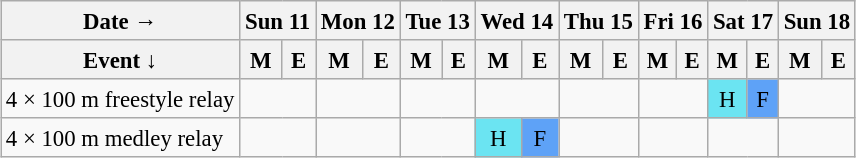<table class="wikitable" style="margin:0.5em auto; font-size:95%; line-height:1.25em;">
<tr style="text-align:center;">
<th>Date →</th>
<th colspan="2">Sun 11</th>
<th colspan="2">Mon 12</th>
<th colspan="2">Tue 13</th>
<th colspan="2">Wed 14</th>
<th colspan="2">Thu 15</th>
<th colspan="2">Fri 16</th>
<th colspan="2">Sat 17</th>
<th colspan="2">Sun 18</th>
</tr>
<tr>
<th>Event ↓</th>
<th>M</th>
<th>E</th>
<th>M</th>
<th>E</th>
<th>M</th>
<th>E</th>
<th>M</th>
<th>E</th>
<th>M</th>
<th>E</th>
<th>M</th>
<th>E</th>
<th>M</th>
<th>E</th>
<th>M</th>
<th>E</th>
</tr>
<tr>
<td class=event>4 × 100 m freestyle relay</td>
<td colspan=2></td>
<td colspan=2></td>
<td colspan=2></td>
<td colspan=2></td>
<td colspan=2></td>
<td colspan=2></td>
<td style="background-color:#6be4f2; text-align:center;">H</td>
<td style="background-color:#5ea2f7; text-align:center;">F</td>
<td colspan=2></td>
</tr>
<tr>
<td class=event>4 × 100 m medley relay</td>
<td colspan=2></td>
<td colspan=2></td>
<td colspan=2></td>
<td style="background-color:#6be4f2; text-align:center;">H</td>
<td style="background-color:#5ea2f7; text-align:center;">F</td>
<td colspan=2></td>
<td colspan=2></td>
<td colspan=2></td>
<td colspan=2></td>
</tr>
</table>
